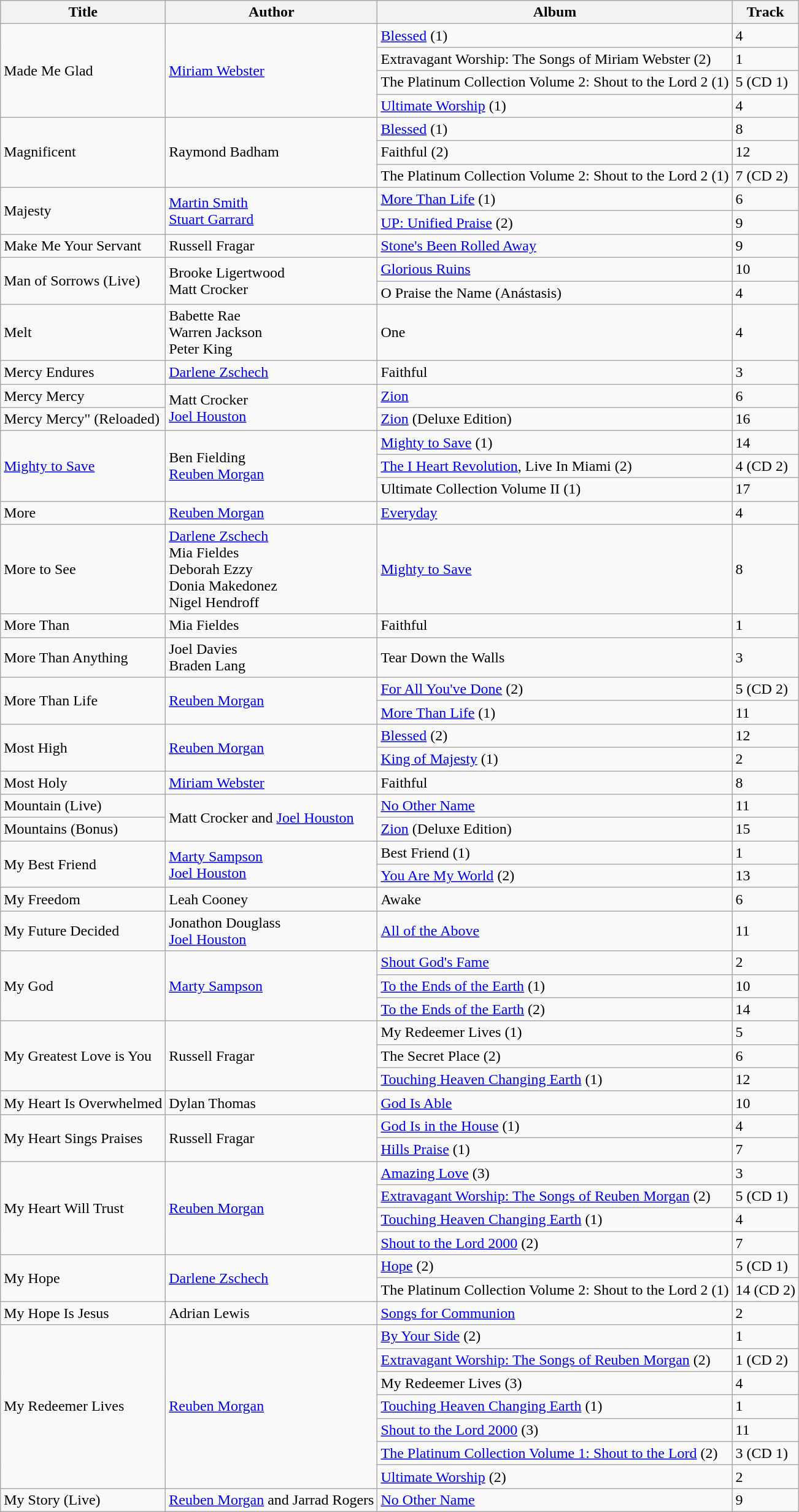<table class="wikitable">
<tr>
<th>Title</th>
<th>Author</th>
<th>Album</th>
<th>Track</th>
</tr>
<tr>
<td rowspan="4">Made Me Glad</td>
<td rowspan="4"><a href='#'>Miriam Webster</a></td>
<td><a href='#'>Blessed</a> (1)</td>
<td>4</td>
</tr>
<tr>
<td>Extravagant Worship: The Songs of Miriam Webster (2)</td>
<td>1</td>
</tr>
<tr>
<td>The Platinum Collection Volume 2: Shout to the Lord 2 (1)</td>
<td>5 (CD 1)</td>
</tr>
<tr>
<td><a href='#'>Ultimate Worship</a> (1)</td>
<td>4</td>
</tr>
<tr>
<td rowspan="3">Magnificent</td>
<td rowspan="3">Raymond Badham</td>
<td><a href='#'>Blessed</a> (1)</td>
<td>8</td>
</tr>
<tr>
<td>Faithful (2)</td>
<td>12</td>
</tr>
<tr>
<td>The Platinum Collection Volume 2: Shout to the Lord 2 (1)</td>
<td>7 (CD 2)</td>
</tr>
<tr>
<td rowspan="2">Majesty</td>
<td rowspan="2"><a href='#'>Martin Smith</a> <br> <a href='#'>Stuart Garrard</a></td>
<td><a href='#'>More Than Life</a> (1)</td>
<td>6</td>
</tr>
<tr>
<td><a href='#'>UP: Unified Praise</a> (2)</td>
<td>9</td>
</tr>
<tr>
<td>Make Me Your Servant</td>
<td>Russell Fragar</td>
<td><a href='#'>Stone's Been Rolled Away</a></td>
<td>9</td>
</tr>
<tr>
<td rowspan="2">Man of Sorrows (Live)</td>
<td rowspan="2">Brooke Ligertwood <br> Matt Crocker</td>
<td><a href='#'>Glorious Ruins</a></td>
<td>10</td>
</tr>
<tr>
<td>O Praise the Name (Anástasis)</td>
<td>4</td>
</tr>
<tr>
<td>Melt</td>
<td>Babette Rae <br> Warren Jackson <br> Peter King</td>
<td>One</td>
<td>4</td>
</tr>
<tr>
<td>Mercy Endures</td>
<td><a href='#'>Darlene Zschech</a></td>
<td>Faithful</td>
<td>3</td>
</tr>
<tr>
<td>Mercy Mercy</td>
<td rowspan="2">Matt Crocker <br> <a href='#'>Joel Houston</a></td>
<td><a href='#'>Zion</a></td>
<td>6</td>
</tr>
<tr>
<td>Mercy Mercy" (Reloaded)</td>
<td><a href='#'>Zion</a> (Deluxe Edition)</td>
<td>16</td>
</tr>
<tr>
<td rowspan="3"><a href='#'>Mighty to Save</a></td>
<td rowspan="3">Ben Fielding <br> <a href='#'>Reuben Morgan</a></td>
<td><a href='#'>Mighty to Save</a> (1)</td>
<td>14</td>
</tr>
<tr>
<td><a href='#'>The I Heart Revolution</a>, Live In Miami (2)</td>
<td>4 (CD 2)</td>
</tr>
<tr>
<td>Ultimate Collection Volume II (1)</td>
<td>17</td>
</tr>
<tr>
<td>More</td>
<td><a href='#'>Reuben Morgan</a></td>
<td><a href='#'>Everyday</a></td>
<td>4</td>
</tr>
<tr>
<td>More to See</td>
<td><a href='#'>Darlene Zschech</a> <br> Mia Fieldes <br> Deborah Ezzy <br> Donia Makedonez <br> Nigel Hendroff</td>
<td><a href='#'>Mighty to Save</a></td>
<td>8</td>
</tr>
<tr>
<td>More Than</td>
<td>Mia Fieldes</td>
<td>Faithful</td>
<td>1</td>
</tr>
<tr>
<td>More Than Anything</td>
<td>Joel Davies <br> Braden Lang</td>
<td>Tear Down the Walls</td>
<td>3</td>
</tr>
<tr>
<td rowspan="2">More Than Life</td>
<td rowspan="2"><a href='#'>Reuben Morgan</a></td>
<td><a href='#'>For All You've Done</a> (2)</td>
<td>5 (CD 2)</td>
</tr>
<tr>
<td><a href='#'>More Than Life</a> (1)</td>
<td>11</td>
</tr>
<tr>
<td rowspan="2">Most High</td>
<td rowspan="2"><a href='#'>Reuben Morgan</a></td>
<td><a href='#'>Blessed</a> (2)</td>
<td>12</td>
</tr>
<tr>
<td><a href='#'>King of Majesty</a> (1)</td>
<td>2</td>
</tr>
<tr>
<td>Most Holy</td>
<td><a href='#'>Miriam Webster</a></td>
<td>Faithful</td>
<td>8</td>
</tr>
<tr>
<td>Mountain (Live)</td>
<td rowspan="2">Matt Crocker and <a href='#'>Joel Houston</a></td>
<td><a href='#'>No Other Name</a></td>
<td>11</td>
</tr>
<tr>
<td>Mountains (Bonus)</td>
<td><a href='#'>Zion</a> (Deluxe Edition)</td>
<td>15</td>
</tr>
<tr>
<td rowspan="2">My Best Friend</td>
<td rowspan="2"><a href='#'>Marty Sampson</a> <br> <a href='#'>Joel Houston</a></td>
<td>Best Friend (1)</td>
<td>1</td>
</tr>
<tr>
<td><a href='#'>You Are My World</a> (2)</td>
<td>13</td>
</tr>
<tr>
<td>My Freedom</td>
<td>Leah Cooney</td>
<td>Awake</td>
<td>6</td>
</tr>
<tr>
<td>My Future Decided</td>
<td>Jonathon Douglass <br> <a href='#'>Joel Houston</a></td>
<td><a href='#'>All of the Above</a></td>
<td>11</td>
</tr>
<tr>
<td rowspan="3">My God</td>
<td rowspan="3"><a href='#'>Marty Sampson</a></td>
<td><a href='#'>Shout God's Fame</a></td>
<td>2</td>
</tr>
<tr>
<td><a href='#'>To the Ends of the Earth</a> (1)</td>
<td>10</td>
</tr>
<tr>
<td><a href='#'>To the Ends of the Earth</a> (2)</td>
<td>14</td>
</tr>
<tr>
<td rowspan="3">My Greatest Love is You</td>
<td rowspan="3">Russell Fragar</td>
<td>My Redeemer Lives (1)</td>
<td>5</td>
</tr>
<tr>
<td>The Secret Place (2)</td>
<td>6</td>
</tr>
<tr>
<td><a href='#'>Touching Heaven Changing Earth</a> (1)</td>
<td>12</td>
</tr>
<tr>
<td>My Heart Is Overwhelmed</td>
<td>Dylan Thomas</td>
<td><a href='#'>God Is Able</a></td>
<td>10</td>
</tr>
<tr>
<td rowspan="2">My Heart Sings Praises</td>
<td rowspan="2">Russell Fragar</td>
<td><a href='#'>God Is in the House</a> (1)</td>
<td>4</td>
</tr>
<tr>
<td><a href='#'>Hills Praise</a> (1)</td>
<td>7</td>
</tr>
<tr>
<td rowspan="4">My Heart Will Trust</td>
<td rowspan="4"><a href='#'>Reuben Morgan</a></td>
<td><a href='#'>Amazing Love</a> (3)</td>
<td>3</td>
</tr>
<tr>
<td><a href='#'>Extravagant Worship: The Songs of Reuben Morgan</a> (2)</td>
<td>5 (CD 1)</td>
</tr>
<tr>
<td><a href='#'>Touching Heaven Changing Earth</a> (1)</td>
<td>4</td>
</tr>
<tr>
<td><a href='#'>Shout to the Lord 2000</a> (2)</td>
<td>7</td>
</tr>
<tr>
<td rowspan="2">My Hope</td>
<td rowspan="2"><a href='#'>Darlene Zschech</a></td>
<td><a href='#'>Hope</a> (2)</td>
<td>5 (CD 1)</td>
</tr>
<tr>
<td>The Platinum Collection Volume 2: Shout to the Lord 2 (1)</td>
<td>14 (CD 2)</td>
</tr>
<tr>
<td>My Hope Is Jesus</td>
<td>Adrian Lewis</td>
<td><a href='#'>Songs for Communion</a></td>
<td>2</td>
</tr>
<tr>
<td rowspan="7">My Redeemer Lives</td>
<td rowspan="7"><a href='#'>Reuben Morgan</a></td>
<td><a href='#'>By Your Side</a> (2)</td>
<td>1</td>
</tr>
<tr>
<td><a href='#'>Extravagant Worship: The Songs of Reuben Morgan</a> (2)</td>
<td>1 (CD 2)</td>
</tr>
<tr>
<td>My Redeemer Lives (3)</td>
<td>4</td>
</tr>
<tr>
<td><a href='#'>Touching Heaven Changing Earth</a> (1)</td>
<td>1</td>
</tr>
<tr>
<td><a href='#'>Shout to the Lord 2000</a> (3)</td>
<td>11</td>
</tr>
<tr>
<td><a href='#'>The Platinum Collection Volume 1: Shout to the Lord</a> (2)</td>
<td>3 (CD 1)</td>
</tr>
<tr>
<td><a href='#'>Ultimate Worship</a> (2)</td>
<td>2</td>
</tr>
<tr>
<td>My Story (Live)</td>
<td><a href='#'>Reuben Morgan</a> and Jarrad Rogers</td>
<td><a href='#'>No Other Name</a></td>
<td>9</td>
</tr>
</table>
